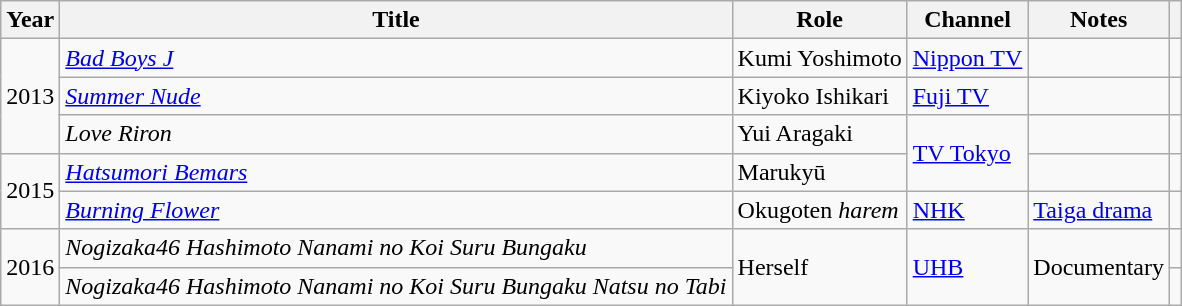<table class="wikitable">
<tr>
<th>Year</th>
<th>Title</th>
<th>Role</th>
<th>Channel</th>
<th>Notes</th>
<th></th>
</tr>
<tr>
<td rowspan="3">2013</td>
<td><em><a href='#'>Bad Boys J</a></em></td>
<td>Kumi Yoshimoto</td>
<td><a href='#'>Nippon TV</a></td>
<td></td>
<td></td>
</tr>
<tr>
<td><em><a href='#'>Summer Nude</a></em></td>
<td>Kiyoko Ishikari</td>
<td><a href='#'>Fuji TV</a></td>
<td></td>
<td></td>
</tr>
<tr>
<td><em>Love Riron</em></td>
<td>Yui Aragaki</td>
<td rowspan="2"><a href='#'>TV Tokyo</a></td>
<td></td>
<td></td>
</tr>
<tr>
<td rowspan="2">2015</td>
<td><em><a href='#'>Hatsumori Bemars</a></em></td>
<td>Marukyū</td>
<td></td>
<td></td>
</tr>
<tr>
<td><em><a href='#'>Burning Flower</a></em></td>
<td>Okugoten <em>harem</em></td>
<td><a href='#'>NHK</a></td>
<td><a href='#'>Taiga drama</a></td>
<td></td>
</tr>
<tr>
<td rowspan="2">2016</td>
<td><em>Nogizaka46 Hashimoto Nanami no Koi Suru Bungaku</em></td>
<td rowspan="2">Herself</td>
<td rowspan="2"><a href='#'>UHB</a></td>
<td rowspan="2">Documentary</td>
<td></td>
</tr>
<tr>
<td><em>Nogizaka46 Hashimoto Nanami no Koi Suru Bungaku Natsu no Tabi</em></td>
<td></td>
</tr>
</table>
